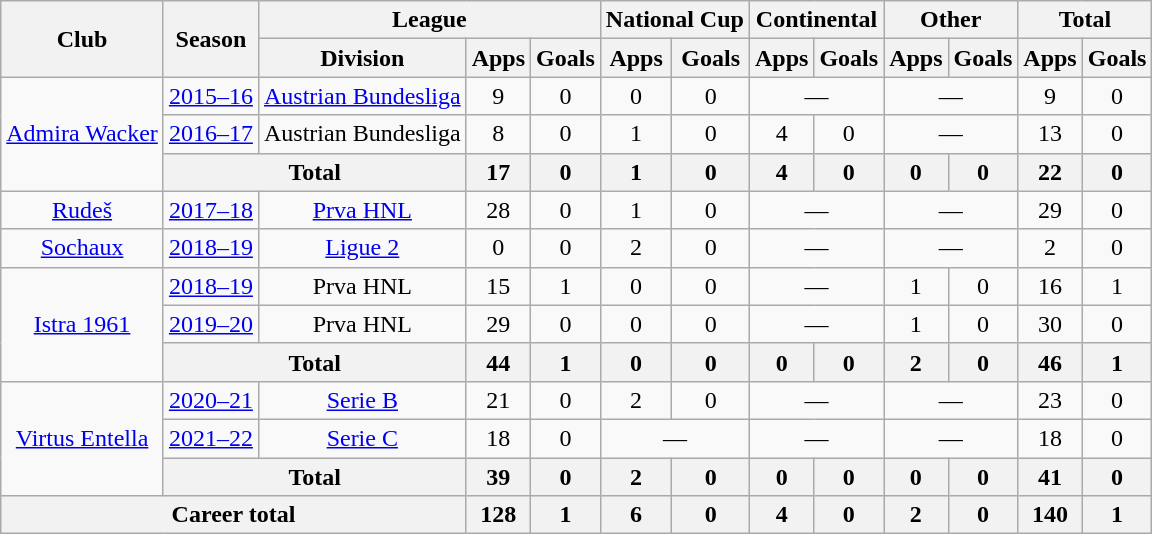<table class="wikitable" style="text-align:center">
<tr>
<th rowspan="2">Club</th>
<th rowspan="2">Season</th>
<th colspan="3">League</th>
<th colspan="2">National Cup</th>
<th colspan="2">Continental</th>
<th colspan="2">Other</th>
<th colspan="2">Total</th>
</tr>
<tr>
<th>Division</th>
<th>Apps</th>
<th>Goals</th>
<th>Apps</th>
<th>Goals</th>
<th>Apps</th>
<th>Goals</th>
<th>Apps</th>
<th>Goals</th>
<th>Apps</th>
<th>Goals</th>
</tr>
<tr>
<td rowspan="3"><a href='#'>Admira Wacker</a></td>
<td><a href='#'>2015–16</a></td>
<td><a href='#'>Austrian Bundesliga</a></td>
<td>9</td>
<td>0</td>
<td>0</td>
<td>0</td>
<td colspan="2">—</td>
<td colspan="2">—</td>
<td>9</td>
<td>0</td>
</tr>
<tr>
<td><a href='#'>2016–17</a></td>
<td>Austrian Bundesliga</td>
<td>8</td>
<td>0</td>
<td>1</td>
<td>0</td>
<td>4</td>
<td>0</td>
<td colspan="2">—</td>
<td>13</td>
<td>0</td>
</tr>
<tr>
<th colspan="2">Total</th>
<th>17</th>
<th>0</th>
<th>1</th>
<th>0</th>
<th>4</th>
<th>0</th>
<th>0</th>
<th>0</th>
<th>22</th>
<th>0</th>
</tr>
<tr>
<td><a href='#'>Rudeš</a></td>
<td><a href='#'>2017–18</a></td>
<td><a href='#'>Prva HNL</a></td>
<td>28</td>
<td>0</td>
<td>1</td>
<td>0</td>
<td colspan="2">—</td>
<td colspan="2">—</td>
<td>29</td>
<td>0</td>
</tr>
<tr>
<td><a href='#'>Sochaux</a></td>
<td><a href='#'>2018–19</a></td>
<td><a href='#'>Ligue 2</a></td>
<td>0</td>
<td>0</td>
<td>2</td>
<td>0</td>
<td colspan="2">—</td>
<td colspan="2">—</td>
<td>2</td>
<td>0</td>
</tr>
<tr>
<td rowspan="3"><a href='#'>Istra 1961</a></td>
<td><a href='#'>2018–19</a></td>
<td>Prva HNL</td>
<td>15</td>
<td>1</td>
<td>0</td>
<td>0</td>
<td colspan="2">—</td>
<td>1</td>
<td>0</td>
<td>16</td>
<td>1</td>
</tr>
<tr>
<td><a href='#'>2019–20</a></td>
<td>Prva HNL</td>
<td>29</td>
<td>0</td>
<td>0</td>
<td>0</td>
<td colspan="2">—</td>
<td>1</td>
<td>0</td>
<td>30</td>
<td>0</td>
</tr>
<tr>
<th colspan="2">Total</th>
<th>44</th>
<th>1</th>
<th>0</th>
<th>0</th>
<th>0</th>
<th>0</th>
<th>2</th>
<th>0</th>
<th>46</th>
<th>1</th>
</tr>
<tr>
<td rowspan="3"><a href='#'>Virtus Entella</a></td>
<td><a href='#'>2020–21</a></td>
<td><a href='#'>Serie B</a></td>
<td>21</td>
<td>0</td>
<td>2</td>
<td>0</td>
<td colspan="2">—</td>
<td colspan="2">—</td>
<td>23</td>
<td>0</td>
</tr>
<tr>
<td><a href='#'>2021–22</a></td>
<td><a href='#'>Serie C</a></td>
<td>18</td>
<td>0</td>
<td colspan="2">—</td>
<td colspan="2">—</td>
<td colspan="2">—</td>
<td>18</td>
<td>0</td>
</tr>
<tr>
<th colspan="2">Total</th>
<th>39</th>
<th>0</th>
<th>2</th>
<th>0</th>
<th>0</th>
<th>0</th>
<th>0</th>
<th>0</th>
<th>41</th>
<th>0</th>
</tr>
<tr>
<th colspan="3">Career total</th>
<th>128</th>
<th>1</th>
<th>6</th>
<th>0</th>
<th>4</th>
<th>0</th>
<th>2</th>
<th>0</th>
<th>140</th>
<th>1</th>
</tr>
</table>
